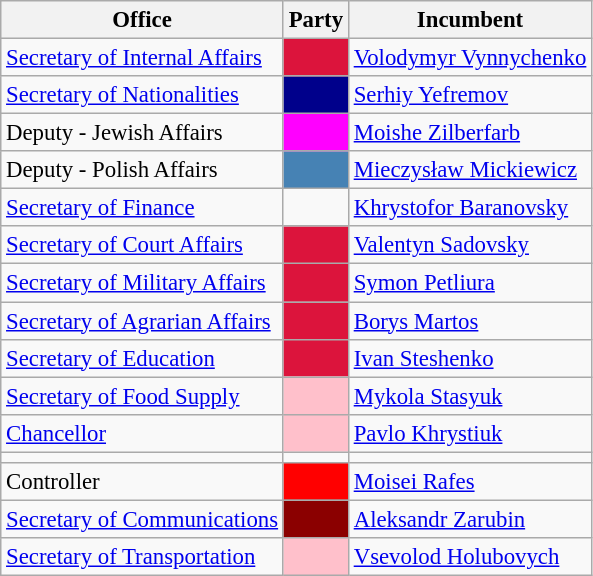<table class="wikitable" style="font-size: 95%;">
<tr>
<th>Office</th>
<th>Party</th>
<th>Incumbent</th>
</tr>
<tr>
<td><a href='#'>Secretary of Internal Affairs</a></td>
<td style="background:crimson"></td>
<td><a href='#'>Volodymyr Vynnychenko</a></td>
</tr>
<tr>
<td><a href='#'>Secretary of Nationalities</a></td>
<td style="background:darkblue"></td>
<td><a href='#'>Serhiy Yefremov</a></td>
</tr>
<tr>
<td>Deputy - Jewish Affairs</td>
<td style="background:magenta"></td>
<td><a href='#'>Moishe Zilberfarb</a></td>
</tr>
<tr>
<td>Deputy - Polish Affairs</td>
<td style="background:steelblue"></td>
<td><a href='#'>Mieczysław Mickiewicz</a></td>
</tr>
<tr>
<td><a href='#'>Secretary of Finance</a></td>
<td style="background:none"></td>
<td><a href='#'>Khrystofor Baranovsky</a></td>
</tr>
<tr>
<td><a href='#'>Secretary of Court Affairs</a></td>
<td style="background:crimson"></td>
<td><a href='#'>Valentyn Sadovsky</a></td>
</tr>
<tr>
<td><a href='#'>Secretary of Military Affairs</a></td>
<td style="background:crimson"></td>
<td><a href='#'>Symon Petliura</a></td>
</tr>
<tr>
<td><a href='#'>Secretary of Agrarian Affairs</a></td>
<td style="background:crimson"></td>
<td><a href='#'>Borys Martos</a></td>
</tr>
<tr>
<td><a href='#'>Secretary of Education</a></td>
<td style="background:crimson"></td>
<td><a href='#'>Ivan Steshenko</a></td>
</tr>
<tr>
<td><a href='#'>Secretary of Food Supply</a></td>
<td style="background:pink"></td>
<td><a href='#'>Mykola Stasyuk</a></td>
</tr>
<tr>
<td><a href='#'>Chancellor</a></td>
<td style="background:pink"></td>
<td><a href='#'>Pavlo Khrystiuk</a></td>
</tr>
<tr>
<td></td>
<td></td>
</tr>
<tr>
<td>Controller</td>
<td style="background:red"></td>
<td><a href='#'>Moisei Rafes</a></td>
</tr>
<tr>
<td><a href='#'>Secretary of Communications</a></td>
<td style="background:darkred"></td>
<td><a href='#'>Aleksandr Zarubin</a></td>
</tr>
<tr>
<td><a href='#'>Secretary of Transportation</a></td>
<td style="background:pink"></td>
<td><a href='#'>Vsevolod Holubovych</a></td>
</tr>
</table>
